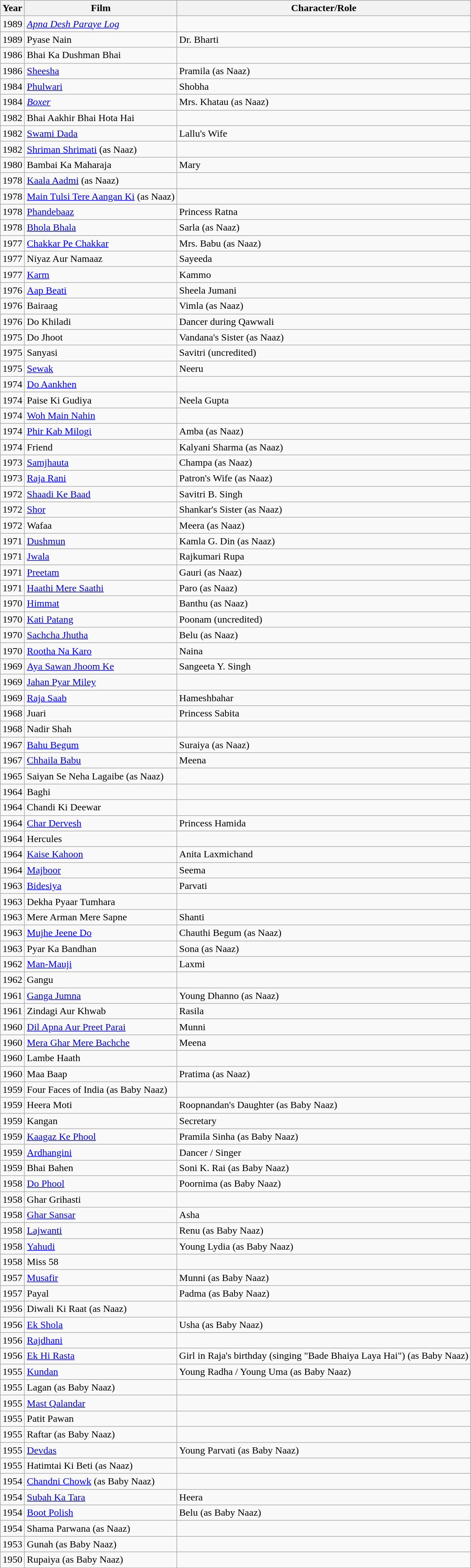<table class="wikitable sortable">
<tr>
<th>Year</th>
<th>Film</th>
<th>Character/Role</th>
</tr>
<tr>
<td>1989</td>
<td><em><a href='#'>Apna Desh Paraye Log</a></em></td>
<td></td>
</tr>
<tr>
<td>1989</td>
<td>Pyase Nain</td>
<td>Dr. Bharti</td>
</tr>
<tr>
<td>1986</td>
<td>Bhai Ka Dushman Bhai</td>
<td></td>
</tr>
<tr>
<td>1986</td>
<td><a href='#'>Sheesha</a></td>
<td>Pramila (as Naaz)</td>
</tr>
<tr>
<td>1984</td>
<td><a href='#'>Phulwari</a></td>
<td>Shobha</td>
</tr>
<tr>
<td>1984</td>
<td><em><a href='#'>Boxer</a></em></td>
<td>Mrs. Khatau (as Naaz)</td>
</tr>
<tr>
<td>1982</td>
<td>Bhai Aakhir Bhai Hota Hai</td>
<td></td>
</tr>
<tr>
<td>1982</td>
<td><a href='#'>Swami Dada</a></td>
<td>Lallu's Wife</td>
</tr>
<tr>
<td>1982</td>
<td><a href='#'>Shriman Shrimati</a> (as Naaz)</td>
<td></td>
</tr>
<tr>
<td>1980</td>
<td>Bambai Ka Maharaja</td>
<td>Mary</td>
</tr>
<tr>
<td>1978</td>
<td><a href='#'>Kaala Aadmi</a> (as Naaz)</td>
<td></td>
</tr>
<tr>
<td>1978</td>
<td><a href='#'>Main Tulsi Tere Aangan Ki</a> (as Naaz)</td>
<td></td>
</tr>
<tr>
<td>1978</td>
<td><a href='#'>Phandebaaz</a></td>
<td>Princess Ratna</td>
</tr>
<tr>
<td>1978</td>
<td><a href='#'>Bhola Bhala</a></td>
<td>Sarla (as Naaz)</td>
</tr>
<tr>
<td>1977</td>
<td><a href='#'>Chakkar Pe Chakkar</a></td>
<td>Mrs. Babu (as Naaz)</td>
</tr>
<tr>
<td>1977</td>
<td>Niyaz Aur Namaaz</td>
<td>Sayeeda</td>
</tr>
<tr>
<td>1977</td>
<td><a href='#'>Karm</a></td>
<td>Kammo</td>
</tr>
<tr>
<td>1976</td>
<td><a href='#'>Aap Beati</a></td>
<td>Sheela Jumani</td>
</tr>
<tr>
<td>1976</td>
<td>Bairaag</td>
<td>Vimla (as Naaz)</td>
</tr>
<tr>
<td>1976</td>
<td>Do Khiladi</td>
<td>Dancer during Qawwali</td>
</tr>
<tr>
<td>1975</td>
<td>Do Jhoot</td>
<td>Vandana's Sister (as Naaz)</td>
</tr>
<tr>
<td>1975</td>
<td>Sanyasi</td>
<td>Savitri (uncredited)</td>
</tr>
<tr>
<td>1975</td>
<td><a href='#'>Sewak</a></td>
<td>Neeru</td>
</tr>
<tr>
<td>1974</td>
<td><a href='#'>Do Aankhen</a></td>
<td></td>
</tr>
<tr>
<td>1974</td>
<td>Paise Ki Gudiya</td>
<td>Neela Gupta</td>
</tr>
<tr>
<td>1974</td>
<td><a href='#'>Woh Main Nahin</a></td>
<td></td>
</tr>
<tr>
<td>1974</td>
<td><a href='#'>Phir Kab Milogi</a></td>
<td>Amba (as Naaz)</td>
</tr>
<tr>
<td>1974</td>
<td>Friend</td>
<td>Kalyani Sharma (as Naaz)</td>
</tr>
<tr>
<td>1973</td>
<td><a href='#'>Samjhauta</a></td>
<td>Champa (as Naaz)</td>
</tr>
<tr>
<td>1973</td>
<td><a href='#'>Raja Rani</a></td>
<td>Patron's Wife (as Naaz)</td>
</tr>
<tr>
<td>1972</td>
<td><a href='#'>Shaadi Ke Baad</a></td>
<td>Savitri B. Singh</td>
</tr>
<tr>
<td>1972</td>
<td><a href='#'>Shor</a></td>
<td>Shankar's Sister (as Naaz)</td>
</tr>
<tr>
<td>1972</td>
<td>Wafaa</td>
<td>Meera (as Naaz)</td>
</tr>
<tr>
<td>1971</td>
<td><a href='#'>Dushmun</a></td>
<td>Kamla G. Din (as Naaz)</td>
</tr>
<tr>
<td>1971</td>
<td><a href='#'>Jwala</a></td>
<td>Rajkumari Rupa</td>
</tr>
<tr>
<td>1971</td>
<td><a href='#'>Preetam</a></td>
<td>Gauri (as Naaz)</td>
</tr>
<tr>
<td>1971</td>
<td><a href='#'>Haathi Mere Saathi</a></td>
<td>Paro (as Naaz)</td>
</tr>
<tr>
<td>1970</td>
<td><a href='#'>Himmat</a></td>
<td>Banthu (as Naaz)</td>
</tr>
<tr>
<td>1970</td>
<td><a href='#'>Kati Patang</a></td>
<td>Poonam (uncredited)</td>
</tr>
<tr>
<td>1970</td>
<td><a href='#'>Sachcha Jhutha</a></td>
<td>Belu (as Naaz)</td>
</tr>
<tr>
<td>1970</td>
<td><a href='#'>Rootha Na Karo</a></td>
<td>Naina</td>
</tr>
<tr>
<td>1969</td>
<td><a href='#'>Aya Sawan Jhoom Ke</a></td>
<td>Sangeeta Y. Singh</td>
</tr>
<tr>
<td>1969</td>
<td><a href='#'>Jahan Pyar Miley</a></td>
<td></td>
</tr>
<tr>
<td>1969</td>
<td><a href='#'>Raja Saab</a></td>
<td>Hameshbahar</td>
</tr>
<tr>
<td>1968</td>
<td>Juari</td>
<td>Princess Sabita</td>
</tr>
<tr>
<td>1968</td>
<td>Nadir Shah</td>
<td></td>
</tr>
<tr>
<td>1967</td>
<td><a href='#'>Bahu Begum</a></td>
<td>Suraiya (as Naaz)</td>
</tr>
<tr>
<td>1967</td>
<td><a href='#'>Chhaila Babu</a></td>
<td>Meena</td>
</tr>
<tr>
<td>1965</td>
<td>Saiyan Se Neha Lagaibe (as Naaz)</td>
<td></td>
</tr>
<tr>
<td>1964</td>
<td>Baghi</td>
<td></td>
</tr>
<tr>
<td>1964</td>
<td>Chandi Ki Deewar</td>
<td></td>
</tr>
<tr>
<td>1964</td>
<td><a href='#'>Char Dervesh</a></td>
<td>Princess Hamida</td>
</tr>
<tr>
<td>1964</td>
<td>Hercules</td>
<td></td>
</tr>
<tr>
<td>1964</td>
<td><a href='#'>Kaise Kahoon</a></td>
<td>Anita Laxmichand</td>
</tr>
<tr>
<td>1964</td>
<td><a href='#'>Majboor</a></td>
<td>Seema</td>
</tr>
<tr>
<td>1963</td>
<td><a href='#'>Bidesiya</a></td>
<td>Parvati</td>
</tr>
<tr>
<td>1963</td>
<td>Dekha Pyaar Tumhara</td>
<td></td>
</tr>
<tr>
<td>1963</td>
<td>Mere Arman Mere Sapne</td>
<td>Shanti</td>
</tr>
<tr>
<td>1963</td>
<td><a href='#'>Mujhe Jeene Do</a></td>
<td>Chauthi Begum (as Naaz)</td>
</tr>
<tr>
<td>1963</td>
<td>Pyar Ka Bandhan</td>
<td>Sona (as Naaz)</td>
</tr>
<tr>
<td>1962</td>
<td><a href='#'>Man-Mauji</a></td>
<td>Laxmi</td>
</tr>
<tr>
<td>1962</td>
<td>Gangu</td>
<td></td>
</tr>
<tr>
<td>1961</td>
<td><a href='#'>Ganga Jumna</a></td>
<td>Young Dhanno (as Naaz)</td>
</tr>
<tr>
<td>1961</td>
<td>Zindagi Aur Khwab</td>
<td>Rasila</td>
</tr>
<tr>
<td>1960</td>
<td><a href='#'>Dil Apna Aur Preet Parai</a></td>
<td>Munni</td>
</tr>
<tr>
<td>1960</td>
<td><a href='#'>Mera Ghar Mere Bachche</a></td>
<td>Meena</td>
</tr>
<tr>
<td>1960</td>
<td>Lambe Haath</td>
<td></td>
</tr>
<tr>
<td>1960</td>
<td>Maa Baap</td>
<td>Pratima (as Naaz)</td>
</tr>
<tr>
<td>1959</td>
<td>Four Faces of India (as Baby Naaz)</td>
<td></td>
</tr>
<tr>
<td>1959</td>
<td>Heera Moti</td>
<td>Roopnandan's Daughter (as Baby Naaz)</td>
</tr>
<tr>
<td>1959</td>
<td>Kangan</td>
<td>Secretary</td>
</tr>
<tr>
<td>1959</td>
<td><a href='#'>Kaagaz Ke Phool</a></td>
<td>Pramila Sinha (as Baby Naaz)</td>
</tr>
<tr>
<td>1959</td>
<td><a href='#'>Ardhangini</a></td>
<td>Dancer / Singer</td>
</tr>
<tr>
<td>1959</td>
<td>Bhai Bahen</td>
<td>Soni K. Rai (as Baby Naaz)</td>
</tr>
<tr>
<td>1958</td>
<td><a href='#'>Do Phool</a></td>
<td>Poornima (as Baby Naaz)</td>
</tr>
<tr>
<td>1958</td>
<td>Ghar Grihasti</td>
<td></td>
</tr>
<tr>
<td>1958</td>
<td><a href='#'>Ghar Sansar</a></td>
<td>Asha</td>
</tr>
<tr>
<td>1958</td>
<td><a href='#'>Lajwanti</a></td>
<td>Renu (as Baby Naaz)</td>
</tr>
<tr>
<td>1958</td>
<td><a href='#'>Yahudi</a></td>
<td>Young Lydia (as Baby Naaz)</td>
</tr>
<tr>
<td>1958</td>
<td>Miss 58</td>
<td></td>
</tr>
<tr>
<td>1957</td>
<td><a href='#'>Musafir</a></td>
<td>Munni (as Baby Naaz)</td>
</tr>
<tr>
<td>1957</td>
<td>Payal</td>
<td>Padma (as Baby Naaz)</td>
</tr>
<tr>
<td>1956</td>
<td>Diwali Ki Raat (as Naaz)</td>
<td></td>
</tr>
<tr>
<td>1956</td>
<td><a href='#'>Ek Shola</a></td>
<td>Usha (as Baby Naaz)</td>
</tr>
<tr>
<td>1956</td>
<td><a href='#'>Rajdhani</a></td>
<td></td>
</tr>
<tr>
<td>1956</td>
<td><a href='#'>Ek Hi Rasta</a></td>
<td>Girl in Raja's birthday (singing "Bade Bhaiya Laya Hai") (as Baby Naaz)</td>
</tr>
<tr>
<td>1955</td>
<td><a href='#'>Kundan</a></td>
<td>Young Radha / Young Uma (as Baby Naaz)</td>
</tr>
<tr>
<td>1955</td>
<td>Lagan (as Baby Naaz)</td>
<td></td>
</tr>
<tr>
<td>1955</td>
<td><a href='#'>Mast Qalandar</a></td>
<td></td>
</tr>
<tr>
<td>1955</td>
<td>Patit Pawan</td>
<td></td>
</tr>
<tr>
<td>1955</td>
<td>Raftar (as Baby Naaz)</td>
<td></td>
</tr>
<tr>
<td>1955</td>
<td><a href='#'>Devdas</a></td>
<td>Young Parvati (as Baby Naaz)</td>
</tr>
<tr>
<td>1955</td>
<td>Hatimtai Ki Beti (as Naaz)</td>
<td></td>
</tr>
<tr>
<td>1954</td>
<td><a href='#'>Chandni Chowk</a> (as Baby Naaz)</td>
<td></td>
</tr>
<tr>
<td>1954</td>
<td><a href='#'>Subah Ka Tara</a></td>
<td>Heera</td>
</tr>
<tr>
<td>1954</td>
<td><a href='#'>Boot Polish</a></td>
<td>Belu (as Baby Naaz)</td>
</tr>
<tr>
<td>1954</td>
<td>Shama Parwana (as Naaz)</td>
<td></td>
</tr>
<tr>
<td>1953</td>
<td>Gunah (as Baby Naaz)</td>
<td></td>
</tr>
<tr>
<td>1950</td>
<td>Rupaiya (as Baby Naaz)</td>
<td></td>
</tr>
<tr>
</tr>
</table>
